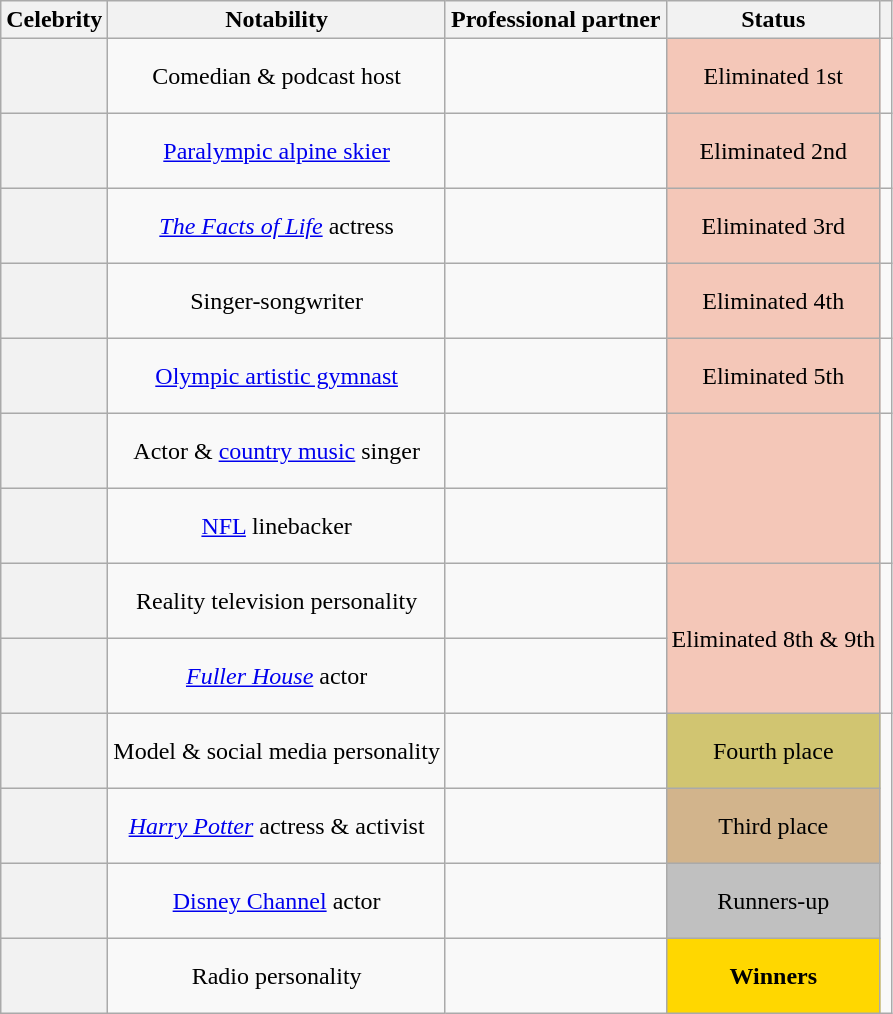<table class="wikitable sortable" style="text-align:center;">
<tr>
<th scope="col">Celebrity</th>
<th scope="col" class="unsortable">Notability</th>
<th scope="col">Professional partner</th>
<th scope="col">Status</th>
<th scope="col" class="unsortable"></th>
</tr>
<tr style="height:50px">
<th scope="row"></th>
<td>Comedian & podcast host</td>
<td></td>
<td style="background:#f4c7b8">Eliminated 1st<br></td>
<td></td>
</tr>
<tr style="height:50px">
<th scope="row"></th>
<td><a href='#'>Paralympic alpine skier</a></td>
<td></td>
<td style="background:#f4c7b8">Eliminated 2nd<br></td>
<td></td>
</tr>
<tr style="height:50px">
<th scope="row"></th>
<td><em><a href='#'>The Facts of Life</a></em> actress</td>
<td></td>
<td style="background:#f4c7b8">Eliminated 3rd<br></td>
<td></td>
</tr>
<tr style="height:50px">
<th scope="row"></th>
<td>Singer-songwriter</td>
<td></td>
<td style="background:#f4c7b8">Eliminated 4th<br></td>
<td></td>
</tr>
<tr style="height:50px">
<th scope="row"></th>
<td><a href='#'>Olympic artistic gymnast</a></td>
<td></td>
<td style="background:#f4c7b8">Eliminated 5th<br></td>
<td></td>
</tr>
<tr style="height:50px">
<th scope="row"></th>
<td>Actor & <a href='#'>country music</a> singer</td>
<td></td>
<td style="background:#f4c7b8" rowspan="2"><br></td>
<td rowspan="2"></td>
</tr>
<tr style="height:50px">
<th scope="row"></th>
<td><a href='#'>NFL</a> linebacker</td>
<td></td>
</tr>
<tr style="height:50px">
<th scope="row"></th>
<td>Reality television personality</td>
<td></td>
<td style="background:#f4c7b8" rowspan="2">Eliminated 8th & 9th<br></td>
<td rowspan="2"></td>
</tr>
<tr style="height:50px">
<th scope="row"></th>
<td><em><a href='#'>Fuller House</a></em> actor</td>
<td></td>
</tr>
<tr style="height:50px">
<th scope="row"></th>
<td>Model & social media personality</td>
<td></td>
<td style="background:#d1c571">Fourth place<br></td>
<td rowspan="4"></td>
</tr>
<tr style="height:50px">
<th scope="row"></th>
<td><em><a href='#'>Harry Potter</a></em> actress & activist</td>
<td></td>
<td style="background:tan;">Third place<br></td>
</tr>
<tr style="height:50px">
<th scope="row"></th>
<td><a href='#'>Disney Channel</a> actor</td>
<td></td>
<td style="background:silver;">Runners-up<br></td>
</tr>
<tr style="height:50px">
<th scope="row"></th>
<td>Radio personality</td>
<td></td>
<td style="background:gold;"><strong>Winners</strong><br></td>
</tr>
</table>
